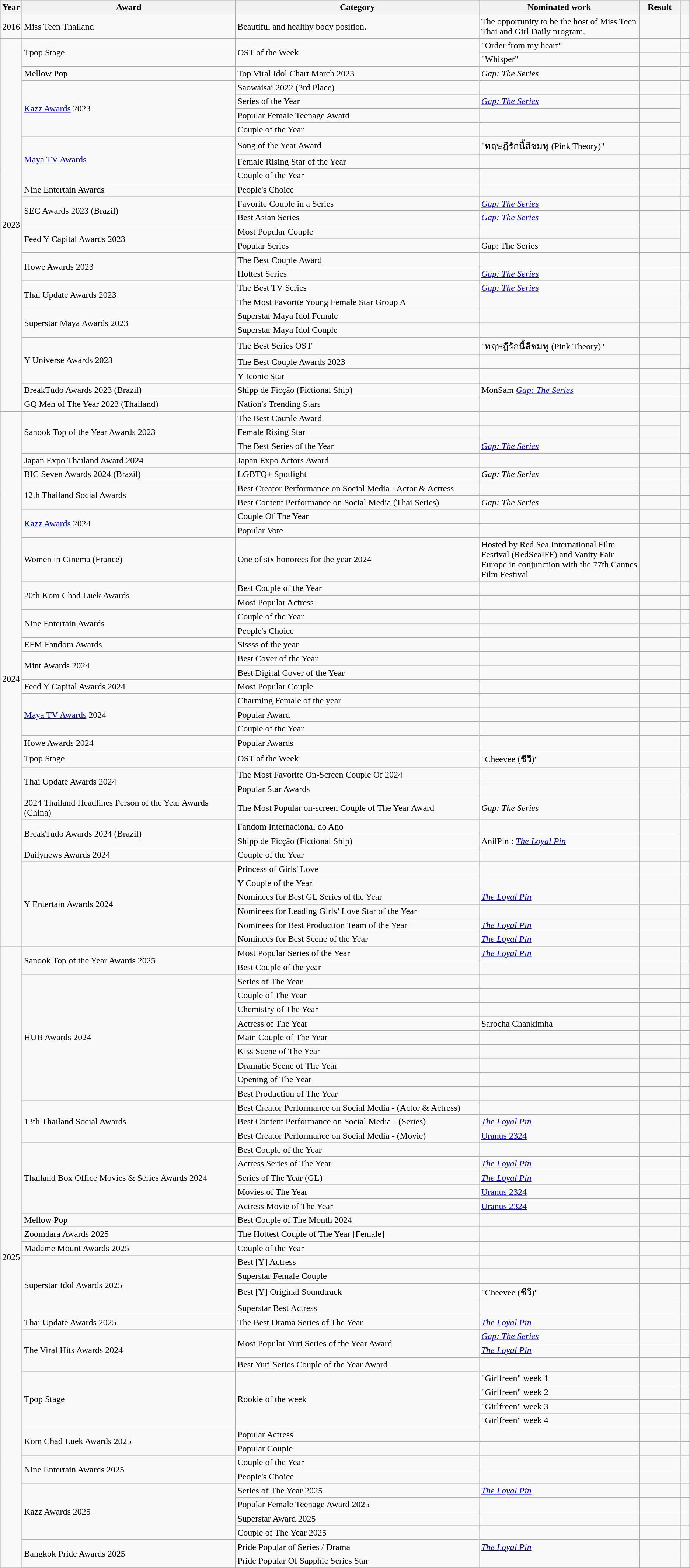<table class="wikitable sortable">
<tr>
<th scope="col" style="width:1em;">Year</th>
<th scope="col" style="width:35em;">Award</th>
<th scope="col" style="width:40em;">Category</th>
<th scope="col" style="width:25em;">Nominated work</th>
<th scope="col" style="width:5em;">Result</th>
<th scope="col" style="width:1em;" class="unsortable"></th>
</tr>
<tr>
<td>2016</td>
<td>Miss Teen Thailand</td>
<td>Beautiful and healthy body position.</td>
<td>The opportunity to be the host of Miss Teen Thai and Girl Daily program.</td>
<td></td>
<td></td>
</tr>
<tr>
<td rowspan="26">2023</td>
<td rowspan="2">Tpop Stage</td>
<td rowspan=2>OST of the Week</td>
<td>"Order from my heart"</td>
<td></td>
<td></td>
</tr>
<tr>
<td>"Whisper"</td>
<td></td>
<td></td>
</tr>
<tr>
<td>Mellow Pop</td>
<td>Top Viral Idol Chart March 2023</td>
<td><em>Gap: The Series</em> <br></td>
<td></td>
<td></td>
</tr>
<tr>
<td rowspan="4"><a href='#'>Kazz Awards</a> 2023</td>
<td>Saowaisai 2022 (3rd Place)</td>
<td></td>
<td></td>
<td></td>
</tr>
<tr>
<td>Series of the Year</td>
<td><em><a href='#'>Gap: The Series</a></em></td>
<td></td>
<td rowspan="3"></td>
</tr>
<tr>
<td>Popular Female Teenage Award</td>
<td></td>
<td></td>
</tr>
<tr>
<td>Couple of the Year</td>
<td><br></td>
<td></td>
</tr>
<tr>
<td rowspan="3"><a href='#'>Maya TV Awards</a></td>
<td>Song of the Year Award</td>
<td>"ทฤษฎีรักนี้สีชมพู (Pink Theory)"</td>
<td></td>
<td></td>
</tr>
<tr>
<td>Female Rising Star of the Year</td>
<td></td>
<td></td>
<td></td>
</tr>
<tr>
<td>Couple of the Year</td>
<td><br></td>
<td></td>
<td></td>
</tr>
<tr>
<td>Nine Entertain Awards</td>
<td>People's Choice</td>
<td><br></td>
<td></td>
<td></td>
</tr>
<tr>
<td rowspan="2">SEC Awards 2023 (Brazil)</td>
<td>Favorite Couple in a Series</td>
<td><em><a href='#'>Gap: The Series</a> </em><br></td>
<td></td>
<td></td>
</tr>
<tr>
<td>Best Asian Series</td>
<td><em><a href='#'>Gap: The Series</a></em></td>
<td></td>
<td></td>
</tr>
<tr>
<td rowspan="2">Feed Y Capital Awards 2023</td>
<td>Most Popular Couple</td>
<td></td>
<td></td>
<td rowspan="2"></td>
</tr>
<tr>
<td>Popular Series</td>
<td>Gap: The Series</td>
<td></td>
</tr>
<tr>
<td rowspan="2">Howe Awards 2023</td>
<td>The Best Couple Award</td>
<td><br></td>
<td></td>
<td></td>
</tr>
<tr>
<td>Hottest Series</td>
<td><em><a href='#'>Gap: The Series</a></em></td>
<td></td>
<td></td>
</tr>
<tr>
<td rowspan="2">Thai Update Awards 2023</td>
<td>The Best TV Series</td>
<td><em><a href='#'>Gap: The Series</a></em></td>
<td></td>
<td></td>
</tr>
<tr>
<td>The Most Favorite Young Female Star Group A</td>
<td></td>
<td></td>
<td></td>
</tr>
<tr>
<td rowspan="2">Superstar Maya Awards 2023</td>
<td>Superstar Maya Idol Female</td>
<td></td>
<td></td>
<td></td>
</tr>
<tr>
<td>Superstar Maya Idol Couple</td>
<td></td>
<td></td>
<td></td>
</tr>
<tr>
<td rowspan="3">Y Universe Awards 2023</td>
<td>The Best Series OST</td>
<td>"ทฤษฎีรักนี้สีชมพู (Pink Theory)"</td>
<td></td>
<td rowspan="2"></td>
</tr>
<tr>
<td>The Best Couple Awards 2023</td>
<td></td>
<td></td>
</tr>
<tr>
<td>Y Iconic Star</td>
<td></td>
<td></td>
<td></td>
</tr>
<tr>
<td>BreakTudo Awards 2023 (Brazil)</td>
<td>Shipp de Ficção (Fictional Ship)</td>
<td>MonSam <em><a href='#'>Gap: The Series</a></em></td>
<td></td>
<td></td>
</tr>
<tr>
<td>GQ Men of The Year 2023 (Thailand)</td>
<td>Nation's Trending Stars</td>
<td></td>
<td></td>
<td></td>
</tr>
<tr>
<td rowspan="35">2024</td>
<td rowspan="3">Sanook Top of the Year Awards 2023</td>
<td>The Best Couple Award</td>
<td></td>
<td></td>
<td rowspan="3"></td>
</tr>
<tr>
<td>Female Rising Star</td>
<td></td>
<td></td>
</tr>
<tr>
<td>The Best Series of the Year</td>
<td><em><a href='#'>Gap: The Series</a></em></td>
<td></td>
</tr>
<tr>
<td>Japan Expo Thailand Award 2024</td>
<td>Japan Expo Actors Award</td>
<td></td>
<td></td>
<td></td>
</tr>
<tr>
<td>BIC Seven Awards 2024 (Brazil)</td>
<td>LGBTQ+ Spotlight</td>
<td><em>Gap: The Series</em> </td>
<td></td>
<td></td>
</tr>
<tr>
<td rowspan="2">12th Thailand Social Awards</td>
<td>Best Creator Performance on Social Media - Actor & Actress</td>
<td></td>
<td></td>
<td></td>
</tr>
<tr>
<td>Best Content Performance on Social Media (Thai Series)</td>
<td><em>Gap: The Series</em></td>
<td></td>
<td></td>
</tr>
<tr>
<td rowspan="2"><a href='#'>Kazz Awards</a> 2024</td>
<td>Couple Of The Year</td>
<td></td>
<td></td>
<td></td>
</tr>
<tr>
<td>Popular Vote</td>
<td></td>
<td></td>
<td></td>
</tr>
<tr>
<td>Women in Cinema (France)</td>
<td>One of six honorees for the year 2024</td>
<td>Hosted by Red Sea International Film Festival (RedSeaIFF) and Vanity Fair Europe in conjunction with the 77th Cannes Film Festival</td>
<td></td>
<td></td>
</tr>
<tr>
<td rowspan="2">20th Kom Chad Luek Awards</td>
<td>Best Couple of the Year</td>
<td></td>
<td></td>
<td></td>
</tr>
<tr>
<td>Most Popular Actress</td>
<td></td>
<td></td>
<td></td>
</tr>
<tr>
<td rowspan="2">Nine Entertain Awards</td>
<td>Couple of the Year</td>
<td><br></td>
<td></td>
<td></td>
</tr>
<tr>
<td>People's Choice</td>
<td></td>
<td></td>
<td></td>
</tr>
<tr>
<td>EFM Fandom Awards</td>
<td>Sissss of the year</td>
<td><br></td>
<td></td>
<td></td>
</tr>
<tr>
<td rowspan="2">Mint Awards 2024</td>
<td>Best Cover of the Year</td>
<td></td>
<td></td>
<td rowspan="2"></td>
</tr>
<tr>
<td>Best Digital Cover of the Year</td>
<td><br></td>
<td></td>
</tr>
<tr>
<td>Feed Y Capital Awards 2024</td>
<td>Most Popular Couple</td>
<td><br></td>
<td></td>
<td></td>
</tr>
<tr>
<td rowspan="3"><a href='#'>Maya TV Awards</a> 2024</td>
<td>Charming Female of the year</td>
<td></td>
<td></td>
<td></td>
</tr>
<tr>
<td>Popular Award</td>
<td></td>
<td></td>
<td></td>
</tr>
<tr>
<td>Couple of the Year</td>
<td><br></td>
<td></td>
<td></td>
</tr>
<tr>
<td>Howe Awards 2024</td>
<td>Popular Awards</td>
<td></td>
<td></td>
<td></td>
</tr>
<tr>
<td>Tpop Stage</td>
<td>OST of the Week</td>
<td>"Cheevee (ชีวี)"</td>
<td></td>
<td></td>
</tr>
<tr>
<td rowspan="2">Thai Update Awards 2024</td>
<td>The Most Favorite On-Screen Couple Of 2024</td>
<td><br></td>
<td></td>
<td></td>
</tr>
<tr>
<td>Popular Star Awards</td>
<td></td>
<td></td>
<td></td>
</tr>
<tr>
<td>2024 Thailand Headlines Person of the Year Awards (China)</td>
<td>The Most Popular on-screen Couple of The Year Award</td>
<td><em>Gap: The Series</em> <br></td>
<td></td>
<td></td>
</tr>
<tr>
<td rowspan="2">BreakTudo Awards 2024 (Brazil)</td>
<td>Fandom Internacional do Ano</td>
<td><br></td>
<td></td>
<td rowspan="2"></td>
</tr>
<tr>
<td>Shipp de Ficção (Fictional Ship)</td>
<td>AnilPin : <em><a href='#'>The Loyal Pin</a></em></td>
<td></td>
</tr>
<tr>
<td>Dailynews Awards 2024</td>
<td>Couple of the Year</td>
<td><br></td>
<td></td>
<td></td>
</tr>
<tr>
<td rowspan="6">Y Entertain Awards 2024</td>
<td>Princess of Girls' Love <br></td>
<td></td>
<td></td>
<td></td>
</tr>
<tr>
<td>Y Couple of the Year</td>
<td><br></td>
<td></td>
<td></td>
</tr>
<tr>
<td>Nominees for Best GL Series of the Year</td>
<td><em><a href='#'>The Loyal Pin</a></em><br></td>
<td></td>
<td></td>
</tr>
<tr>
<td>Nominees for Leading Girls’ Love Star of the Year <br></td>
<td></td>
<td></td>
<td></td>
</tr>
<tr>
<td>Nominees for Best Production Team of the Year</td>
<td><em><a href='#'>The Loyal Pin</a></em><br></td>
<td></td>
<td></td>
</tr>
<tr>
<td>Nominees for Best Scene of the Year</td>
<td><em><a href='#'>The Loyal Pin</a></em></td>
<td></td>
<td></td>
</tr>
<tr>
<td rowspan="50">2025</td>
<td rowspan="2">Sanook Top of the Year Awards 2025</td>
<td>Most Popular Series of the Year</td>
<td><em><a href='#'>The Loyal Pin</a></em></td>
<td></td>
<td></td>
</tr>
<tr>
<td>Best Couple of the year</td>
<td><br></td>
<td></td>
<td></td>
</tr>
<tr>
<td rowspan="9">HUB Awards 2024</td>
<td>Series of The Year</td>
<td></td>
<td></td>
<td></td>
</tr>
<tr>
<td>Couple of The Year</td>
<td></td>
<td></td>
<td></td>
</tr>
<tr>
<td>Chemistry of The Year</td>
<td></td>
<td></td>
<td></td>
</tr>
<tr>
<td>Actress of The Year</td>
<td>Sarocha Chankimha</td>
<td></td>
<td></td>
</tr>
<tr>
<td>Main Couple of The Year</td>
<td></td>
<td></td>
<td></td>
</tr>
<tr>
<td>Kiss Scene of The Year</td>
<td></td>
<td></td>
<td></td>
</tr>
<tr>
<td>Dramatic Scene of The Year</td>
<td></td>
<td></td>
<td></td>
</tr>
<tr>
<td>Opening of The Year</td>
<td></td>
<td></td>
<td></td>
</tr>
<tr>
<td>Best Production of The Year</td>
<td></td>
<td></td>
<td></td>
</tr>
<tr>
<td rowspan="3">13th Thailand Social Awards</td>
<td>Best Creator Performance on Social Media - (Actor & Actress)</td>
<td></td>
<td></td>
<td></td>
</tr>
<tr>
<td>Best Content Performance on Social Media - (Series)</td>
<td><em><a href='#'>The Loyal Pin</a></em></td>
<td></td>
<td></td>
</tr>
<tr>
<td>Best Creator Performance on Social Media - (Movie)</td>
<td><a href='#'>Uranus 2324</a></td>
<td></td>
<td></td>
</tr>
<tr>
<td rowspan="5">Thailand Box Office Movies & Series Awards 2024</td>
<td>Best Couple of the Year</td>
<td></td>
<td></td>
<td></td>
</tr>
<tr>
<td>Actress Series of The Year</td>
<td><em><a href='#'>The Loyal Pin</a></em></td>
<td></td>
<td></td>
</tr>
<tr>
<td>Series of The Year (GL)</td>
<td><em><a href='#'>The Loyal Pin</a></em></td>
<td></td>
<td></td>
</tr>
<tr>
<td>Movies of The Year</td>
<td><a href='#'>Uranus 2324</a></td>
<td></td>
<td></td>
</tr>
<tr>
<td>Actress Movie of The Year</td>
<td><a href='#'>Uranus 2324</a></td>
<td></td>
<td></td>
</tr>
<tr>
<td>Mellow Pop</td>
<td>Best Couple of The Month 2024</td>
<td></td>
<td></td>
<td></td>
</tr>
<tr>
<td>Zoomdara Awards 2025</td>
<td>The Hottest Couple of The Year [Female]</td>
<td></td>
<td></td>
<td></td>
</tr>
<tr>
<td>Madame Mount Awards 2025</td>
<td>Couple of the Year</td>
<td></td>
<td></td>
<td></td>
</tr>
<tr>
<td rowspan="4">Superstar Idol Awards 2025</td>
<td>Best [Y] Actress</td>
<td></td>
<td></td>
<td></td>
</tr>
<tr>
<td>Superstar Female Couple</td>
<td></td>
<td></td>
<td></td>
</tr>
<tr>
<td>Best [Y] Original Soundtrack</td>
<td>"Cheevee (ชีวี)"</td>
<td></td>
<td></td>
</tr>
<tr>
<td>Superstar Best Actress</td>
<td></td>
<td></td>
<td></td>
</tr>
<tr>
<td>Thai Update Awards 2025</td>
<td>The Best Drama Series of The Year</td>
<td><em><a href='#'>The Loyal Pin</a></em></td>
<td></td>
<td></td>
</tr>
<tr>
<td rowspan="3">The Viral Hits Awards 2024</td>
<td rowspan=2>Most Popular Yuri Series of the Year Award</td>
<td><em><a href='#'>Gap: The Series</a></em></td>
<td></td>
<td></td>
</tr>
<tr>
<td><em><a href='#'>The Loyal Pin</a></em></td>
<td></td>
<td></td>
</tr>
<tr>
<td>Best Yuri Series Couple of the Year Award</td>
<td></td>
<td></td>
<td></td>
</tr>
<tr>
<td rowspan="4">Tpop Stage</td>
<td rowspan= 4>Rookie of the week</td>
<td>"Girlfreen" week 1</td>
<td></td>
<td></td>
</tr>
<tr>
<td>"Girlfreen" week 2</td>
<td></td>
<td></td>
</tr>
<tr>
<td>"Girlfreen" week 3</td>
<td></td>
<td></td>
</tr>
<tr>
<td>"Girlfreen" week 4</td>
<td></td>
<td></td>
</tr>
<tr>
<td rowspan="2">Kom Chad Luek Awards 2025</td>
<td>Popular Actress</td>
<td></td>
<td></td>
<td></td>
</tr>
<tr>
<td>Popular Couple</td>
<td></td>
<td></td>
<td></td>
</tr>
<tr>
<td rowspan="2">Nine Entertain Awards 2025</td>
<td>Couple of the Year</td>
<td></td>
<td></td>
<td></td>
</tr>
<tr>
<td>People's Choice</td>
<td></td>
<td></td>
<td></td>
</tr>
<tr>
<td rowspan="4">Kazz Awards 2025</td>
<td>Series of The Year 2025</td>
<td><em><a href='#'>The Loyal Pin</a></em></td>
<td></td>
<td></td>
</tr>
<tr>
<td>Popular Female Teenage Award 2025</td>
<td></td>
<td></td>
<td></td>
</tr>
<tr>
<td>Superstar Award 2025</td>
<td></td>
<td></td>
<td></td>
</tr>
<tr>
<td>Couple of The Year 2025</td>
<td></td>
<td></td>
<td></td>
</tr>
<tr>
<td rowspan="2">Bangkok Pride Awards 2025</td>
<td>Pride Popular of Series / Drama</td>
<td><em><a href='#'>The Loyal Pin</a></em></td>
<td></td>
<td></td>
</tr>
<tr>
<td>Pride Popular Of Sapphic Series Star</td>
<td></td>
<td></td>
<td></td>
</tr>
<tr>
</tr>
</table>
